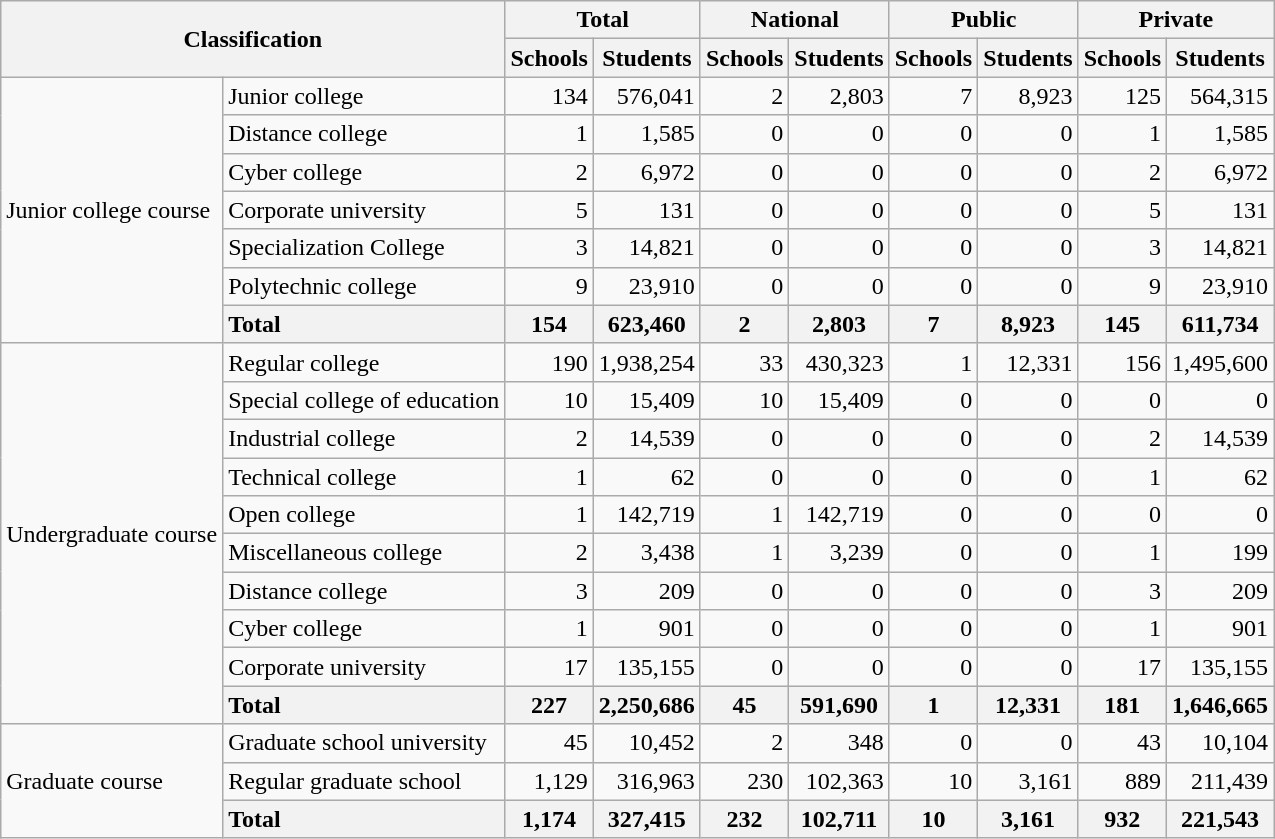<table class="wikitable" style="text-align:right;">
<tr>
<th rowspan=2 colspan=2>Classification</th>
<th colspan=2>Total</th>
<th colspan=2>National</th>
<th colspan=2>Public</th>
<th colspan=2>Private</th>
</tr>
<tr>
<th>Schools</th>
<th>Students</th>
<th>Schools</th>
<th>Students</th>
<th>Schools</th>
<th>Students</th>
<th>Schools</th>
<th>Students</th>
</tr>
<tr>
<td style="text-align:left;" rowspan=7>Junior college course</td>
<td style="text-align:left;">Junior college</td>
<td>134</td>
<td>576,041</td>
<td>2</td>
<td>2,803</td>
<td>7</td>
<td>8,923</td>
<td>125</td>
<td>564,315</td>
</tr>
<tr>
<td style="text-align:left;">Distance college</td>
<td>1</td>
<td>1,585</td>
<td>0</td>
<td>0</td>
<td>0</td>
<td>0</td>
<td>1</td>
<td>1,585</td>
</tr>
<tr>
<td style="text-align:left;">Cyber college</td>
<td>2</td>
<td>6,972</td>
<td>0</td>
<td>0</td>
<td>0</td>
<td>0</td>
<td>2</td>
<td>6,972</td>
</tr>
<tr>
<td style="text-align:left;">Corporate university</td>
<td>5</td>
<td>131</td>
<td>0</td>
<td>0</td>
<td>0</td>
<td>0</td>
<td>5</td>
<td>131</td>
</tr>
<tr>
<td style="text-align:left;">Specialization College</td>
<td>3</td>
<td>14,821</td>
<td>0</td>
<td>0</td>
<td>0</td>
<td>0</td>
<td>3</td>
<td>14,821</td>
</tr>
<tr>
<td style="text-align:left;">Polytechnic college</td>
<td>9</td>
<td>23,910</td>
<td>0</td>
<td>0</td>
<td>0</td>
<td>0</td>
<td>9</td>
<td>23,910</td>
</tr>
<tr>
<th style="text-align:left;">Total</th>
<th>154</th>
<th>623,460</th>
<th>2</th>
<th>2,803</th>
<th>7</th>
<th>8,923</th>
<th>145</th>
<th>611,734</th>
</tr>
<tr>
<td style="text-align:left;" rowspan=10>Undergraduate course</td>
<td style="text-align:left;">Regular college</td>
<td>190</td>
<td>1,938,254</td>
<td>33</td>
<td>430,323</td>
<td>1</td>
<td>12,331</td>
<td>156</td>
<td>1,495,600</td>
</tr>
<tr>
<td style="text-align:left;">Special college of education</td>
<td>10</td>
<td>15,409</td>
<td>10</td>
<td>15,409</td>
<td>0</td>
<td>0</td>
<td>0</td>
<td>0</td>
</tr>
<tr>
<td style="text-align:left;">Industrial college</td>
<td>2</td>
<td>14,539</td>
<td>0</td>
<td>0</td>
<td>0</td>
<td>0</td>
<td>2</td>
<td>14,539</td>
</tr>
<tr>
<td style="text-align:left;">Technical college</td>
<td>1</td>
<td>62</td>
<td>0</td>
<td>0</td>
<td>0</td>
<td>0</td>
<td>1</td>
<td>62</td>
</tr>
<tr>
<td style="text-align:left;">Open college</td>
<td>1</td>
<td>142,719</td>
<td>1</td>
<td>142,719</td>
<td>0</td>
<td>0</td>
<td>0</td>
<td>0</td>
</tr>
<tr>
<td style="text-align:left;">Miscellaneous college</td>
<td>2</td>
<td>3,438</td>
<td>1</td>
<td>3,239</td>
<td>0</td>
<td>0</td>
<td>1</td>
<td>199</td>
</tr>
<tr>
<td style="text-align:left;">Distance college</td>
<td>3</td>
<td>209</td>
<td>0</td>
<td>0</td>
<td>0</td>
<td>0</td>
<td>3</td>
<td>209</td>
</tr>
<tr>
<td style="text-align:left;">Cyber college</td>
<td>1</td>
<td>901</td>
<td>0</td>
<td>0</td>
<td>0</td>
<td>0</td>
<td>1</td>
<td>901</td>
</tr>
<tr>
<td style="text-align:left;">Corporate university</td>
<td>17</td>
<td>135,155</td>
<td>0</td>
<td>0</td>
<td>0</td>
<td>0</td>
<td>17</td>
<td>135,155</td>
</tr>
<tr>
<th style="text-align:left;">Total</th>
<th>227</th>
<th>2,250,686</th>
<th>45</th>
<th>591,690</th>
<th>1</th>
<th>12,331</th>
<th>181</th>
<th>1,646,665</th>
</tr>
<tr>
<td style="text-align:left;" rowspan=3>Graduate course</td>
<td style="text-align:left;">Graduate school university</td>
<td>45</td>
<td>10,452</td>
<td>2</td>
<td>348</td>
<td>0</td>
<td>0</td>
<td>43</td>
<td>10,104</td>
</tr>
<tr>
<td style="text-align:left;">Regular graduate school</td>
<td>1,129</td>
<td>316,963</td>
<td>230</td>
<td>102,363</td>
<td>10</td>
<td>3,161</td>
<td>889</td>
<td>211,439</td>
</tr>
<tr>
<th style="text-align:left;">Total</th>
<th>1,174</th>
<th>327,415</th>
<th>232</th>
<th>102,711</th>
<th>10</th>
<th>3,161</th>
<th>932</th>
<th>221,543</th>
</tr>
</table>
